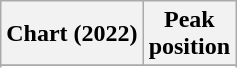<table class="wikitable sortable plainrowheaders" style="text-align:center;">
<tr>
<th>Chart (2022)</th>
<th>Peak<br>position</th>
</tr>
<tr>
</tr>
<tr>
</tr>
</table>
